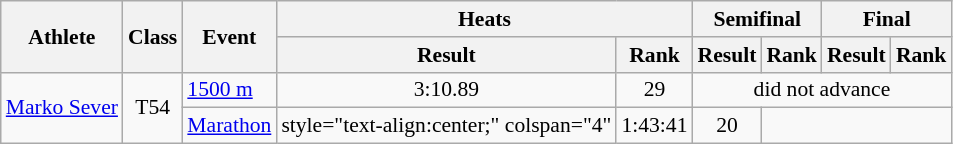<table class=wikitable style="font-size:90%">
<tr>
<th rowspan="2">Athlete</th>
<th rowspan="2">Class</th>
<th rowspan="2">Event</th>
<th colspan="2">Heats</th>
<th colspan="2">Semifinal</th>
<th colspan="2">Final</th>
</tr>
<tr>
<th>Result</th>
<th>Rank</th>
<th>Result</th>
<th>Rank</th>
<th>Result</th>
<th>Rank</th>
</tr>
<tr>
<td rowspan="2"><a href='#'>Marko Sever</a></td>
<td rowspan="2" style="text-align:center;">T54</td>
<td><a href='#'>1500 m</a></td>
<td style="text-align:center;">3:10.89</td>
<td style="text-align:center;">29</td>
<td style="text-align:center;" colspan="4">did not advance</td>
</tr>
<tr>
<td><a href='#'>Marathon</a></td>
<td>style="text-align:center;" colspan="4" </td>
<td style="text-align:center;">1:43:41</td>
<td style="text-align:center;">20</td>
</tr>
</table>
